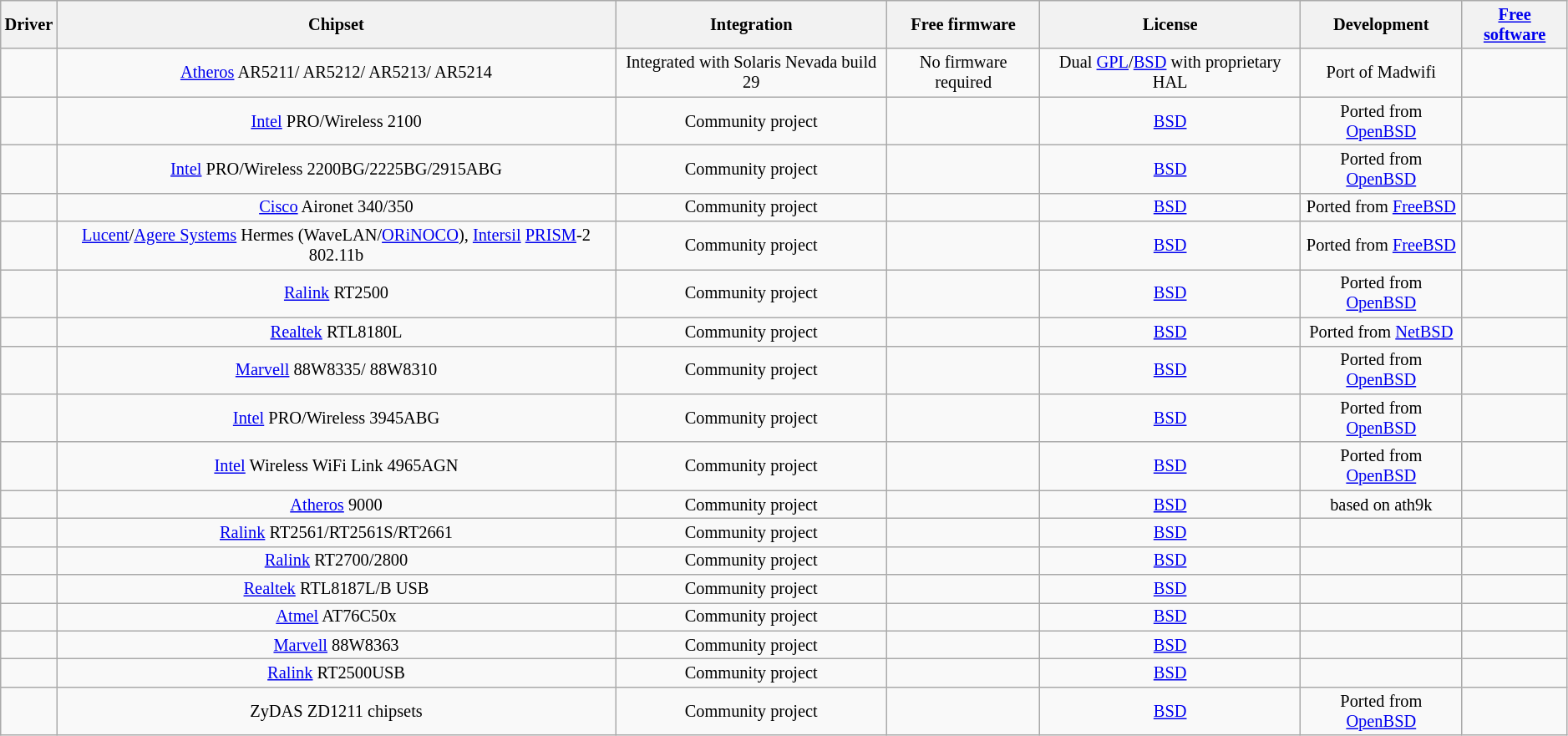<table class="wikitable" style="font-size: 85%; text-align: center; width: 99%;">
<tr>
<th>Driver</th>
<th>Chipset</th>
<th>Integration</th>
<th>Free firmware</th>
<th>License</th>
<th>Development</th>
<th><a href='#'>Free software</a></th>
</tr>
<tr>
<td></td>
<td><a href='#'>Atheros</a> AR5211/ AR5212/ AR5213/ AR5214</td>
<td>Integrated with Solaris Nevada build 29</td>
<td>No firmware required</td>
<td>Dual <a href='#'>GPL</a>/<a href='#'>BSD</a> with proprietary HAL</td>
<td>Port of Madwifi</td>
<td></td>
</tr>
<tr>
<td></td>
<td><a href='#'>Intel</a> PRO/Wireless 2100</td>
<td>Community project</td>
<td></td>
<td><a href='#'>BSD</a></td>
<td>Ported from <a href='#'>OpenBSD</a></td>
<td></td>
</tr>
<tr>
<td></td>
<td><a href='#'>Intel</a> PRO/Wireless 2200BG/2225BG/2915ABG</td>
<td>Community project</td>
<td></td>
<td><a href='#'>BSD</a></td>
<td>Ported from <a href='#'>OpenBSD</a></td>
<td></td>
</tr>
<tr>
<td></td>
<td><a href='#'>Cisco</a> Aironet 340/350</td>
<td>Community project</td>
<td></td>
<td><a href='#'>BSD</a></td>
<td>Ported from <a href='#'>FreeBSD</a></td>
<td></td>
</tr>
<tr>
<td></td>
<td><a href='#'>Lucent</a>/<a href='#'>Agere Systems</a> Hermes (WaveLAN/<a href='#'>ORiNOCO</a>), <a href='#'>Intersil</a> <a href='#'>PRISM</a>-2 802.11b</td>
<td>Community project</td>
<td></td>
<td><a href='#'>BSD</a></td>
<td>Ported from <a href='#'>FreeBSD</a></td>
<td></td>
</tr>
<tr>
<td></td>
<td><a href='#'>Ralink</a> RT2500</td>
<td>Community project</td>
<td></td>
<td><a href='#'>BSD</a></td>
<td>Ported from <a href='#'>OpenBSD</a></td>
<td></td>
</tr>
<tr>
<td></td>
<td><a href='#'>Realtek</a> RTL8180L</td>
<td>Community project</td>
<td></td>
<td><a href='#'>BSD</a></td>
<td>Ported from <a href='#'>NetBSD</a></td>
<td></td>
</tr>
<tr>
<td></td>
<td><a href='#'>Marvell</a> 88W8335/ 88W8310</td>
<td>Community project</td>
<td></td>
<td><a href='#'>BSD</a></td>
<td>Ported from <a href='#'>OpenBSD</a></td>
<td></td>
</tr>
<tr>
<td></td>
<td><a href='#'>Intel</a> PRO/Wireless 3945ABG</td>
<td>Community project</td>
<td></td>
<td><a href='#'>BSD</a></td>
<td>Ported from <a href='#'>OpenBSD</a></td>
<td></td>
</tr>
<tr>
<td></td>
<td><a href='#'>Intel</a> Wireless WiFi Link 4965AGN</td>
<td>Community project</td>
<td></td>
<td><a href='#'>BSD</a></td>
<td>Ported from <a href='#'>OpenBSD</a></td>
<td></td>
</tr>
<tr>
<td></td>
<td><a href='#'>Atheros</a> 9000</td>
<td>Community project</td>
<td></td>
<td><a href='#'>BSD</a></td>
<td>based on ath9k</td>
<td></td>
</tr>
<tr>
<td></td>
<td><a href='#'>Ralink</a> RT2561/RT2561S/RT2661</td>
<td>Community project</td>
<td></td>
<td><a href='#'>BSD</a></td>
<td></td>
<td></td>
</tr>
<tr>
<td></td>
<td><a href='#'>Ralink</a> RT2700/2800</td>
<td>Community project</td>
<td></td>
<td><a href='#'>BSD</a></td>
<td></td>
<td></td>
</tr>
<tr>
<td></td>
<td><a href='#'>Realtek</a> RTL8187L/B USB</td>
<td>Community project</td>
<td></td>
<td><a href='#'>BSD</a></td>
<td></td>
<td></td>
</tr>
<tr>
<td></td>
<td><a href='#'>Atmel</a> AT76C50x</td>
<td>Community project</td>
<td></td>
<td><a href='#'>BSD</a></td>
<td></td>
<td></td>
</tr>
<tr>
<td></td>
<td><a href='#'>Marvell</a> 88W8363</td>
<td>Community project</td>
<td></td>
<td><a href='#'>BSD</a></td>
<td></td>
<td></td>
</tr>
<tr>
<td></td>
<td><a href='#'>Ralink</a> RT2500USB</td>
<td>Community project</td>
<td></td>
<td><a href='#'>BSD</a></td>
<td></td>
<td></td>
</tr>
<tr>
<td></td>
<td>ZyDAS ZD1211 chipsets</td>
<td>Community project</td>
<td></td>
<td><a href='#'>BSD</a></td>
<td>Ported from <a href='#'>OpenBSD</a></td>
<td></td>
</tr>
</table>
